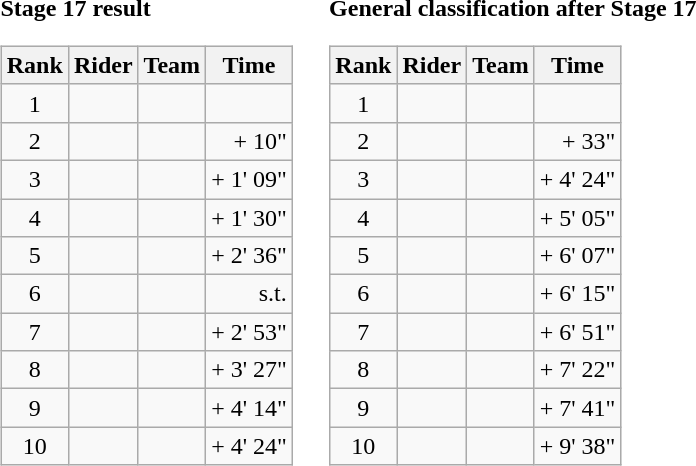<table>
<tr>
<td><strong>Stage 17 result</strong><br><table class="wikitable">
<tr>
<th scope="col">Rank</th>
<th scope="col">Rider</th>
<th scope="col">Team</th>
<th scope="col">Time</th>
</tr>
<tr>
<td style="text-align:center;">1</td>
<td></td>
<td></td>
<td style="text-align:right;"></td>
</tr>
<tr>
<td style="text-align:center;">2</td>
<td></td>
<td></td>
<td style="text-align:right;">+ 10"</td>
</tr>
<tr>
<td style="text-align:center;">3</td>
<td></td>
<td></td>
<td style="text-align:right;">+ 1' 09"</td>
</tr>
<tr>
<td style="text-align:center;">4</td>
<td></td>
<td></td>
<td style="text-align:right;">+ 1' 30"</td>
</tr>
<tr>
<td style="text-align:center;">5</td>
<td></td>
<td></td>
<td style="text-align:right;">+ 2' 36"</td>
</tr>
<tr>
<td style="text-align:center;">6</td>
<td></td>
<td></td>
<td style="text-align:right;">s.t.</td>
</tr>
<tr>
<td style="text-align:center;">7</td>
<td></td>
<td></td>
<td style="text-align:right;">+ 2' 53"</td>
</tr>
<tr>
<td style="text-align:center;">8</td>
<td></td>
<td></td>
<td style="text-align:right;">+ 3' 27"</td>
</tr>
<tr>
<td style="text-align:center;">9</td>
<td></td>
<td></td>
<td style="text-align:right;">+ 4' 14"</td>
</tr>
<tr>
<td style="text-align:center;">10</td>
<td></td>
<td></td>
<td style="text-align:right;">+ 4' 24"</td>
</tr>
</table>
</td>
<td></td>
<td><strong>General classification after Stage 17</strong><br><table class="wikitable">
<tr>
<th scope="col">Rank</th>
<th scope="col">Rider</th>
<th scope="col">Team</th>
<th scope="col">Time</th>
</tr>
<tr>
<td style="text-align:center;">1</td>
<td></td>
<td></td>
<td style="text-align:right;"></td>
</tr>
<tr>
<td style="text-align:center;">2</td>
<td></td>
<td></td>
<td style="text-align:right;">+ 33"</td>
</tr>
<tr>
<td style="text-align:center;">3</td>
<td></td>
<td></td>
<td style="text-align:right;">+ 4' 24"</td>
</tr>
<tr>
<td style="text-align:center;">4</td>
<td></td>
<td></td>
<td style="text-align:right;">+ 5' 05"</td>
</tr>
<tr>
<td style="text-align:center;">5</td>
<td></td>
<td></td>
<td style="text-align:right;">+ 6' 07"</td>
</tr>
<tr>
<td style="text-align:center;">6</td>
<td></td>
<td></td>
<td style="text-align:right;">+ 6' 15"</td>
</tr>
<tr>
<td style="text-align:center;">7</td>
<td></td>
<td></td>
<td style="text-align:right;">+ 6' 51"</td>
</tr>
<tr>
<td style="text-align:center;">8</td>
<td></td>
<td></td>
<td style="text-align:right;">+ 7' 22"</td>
</tr>
<tr>
<td style="text-align:center;">9</td>
<td></td>
<td></td>
<td style="text-align:right;">+ 7' 41"</td>
</tr>
<tr>
<td style="text-align:center;">10</td>
<td></td>
<td></td>
<td style="text-align:right;">+ 9' 38"</td>
</tr>
</table>
</td>
</tr>
</table>
